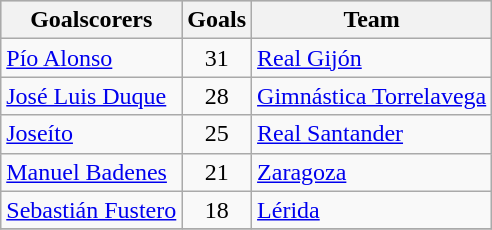<table class="wikitable sortable" class="wikitable">
<tr style="background:#ccc; text-align:center;">
<th>Goalscorers</th>
<th>Goals</th>
<th>Team</th>
</tr>
<tr>
<td> <a href='#'>Pío Alonso</a></td>
<td style="text-align:center;">31</td>
<td><a href='#'>Real Gijón</a></td>
</tr>
<tr>
<td> <a href='#'>José Luis Duque</a></td>
<td style="text-align:center;">28</td>
<td><a href='#'>Gimnástica Torrelavega</a></td>
</tr>
<tr>
<td> <a href='#'>Joseíto</a></td>
<td style="text-align:center;">25</td>
<td><a href='#'>Real Santander</a></td>
</tr>
<tr>
<td> <a href='#'>Manuel Badenes</a></td>
<td style="text-align:center;">21</td>
<td><a href='#'>Zaragoza</a></td>
</tr>
<tr>
<td> <a href='#'>Sebastián Fustero</a></td>
<td style="text-align:center;">18</td>
<td><a href='#'>Lérida</a></td>
</tr>
<tr>
</tr>
</table>
